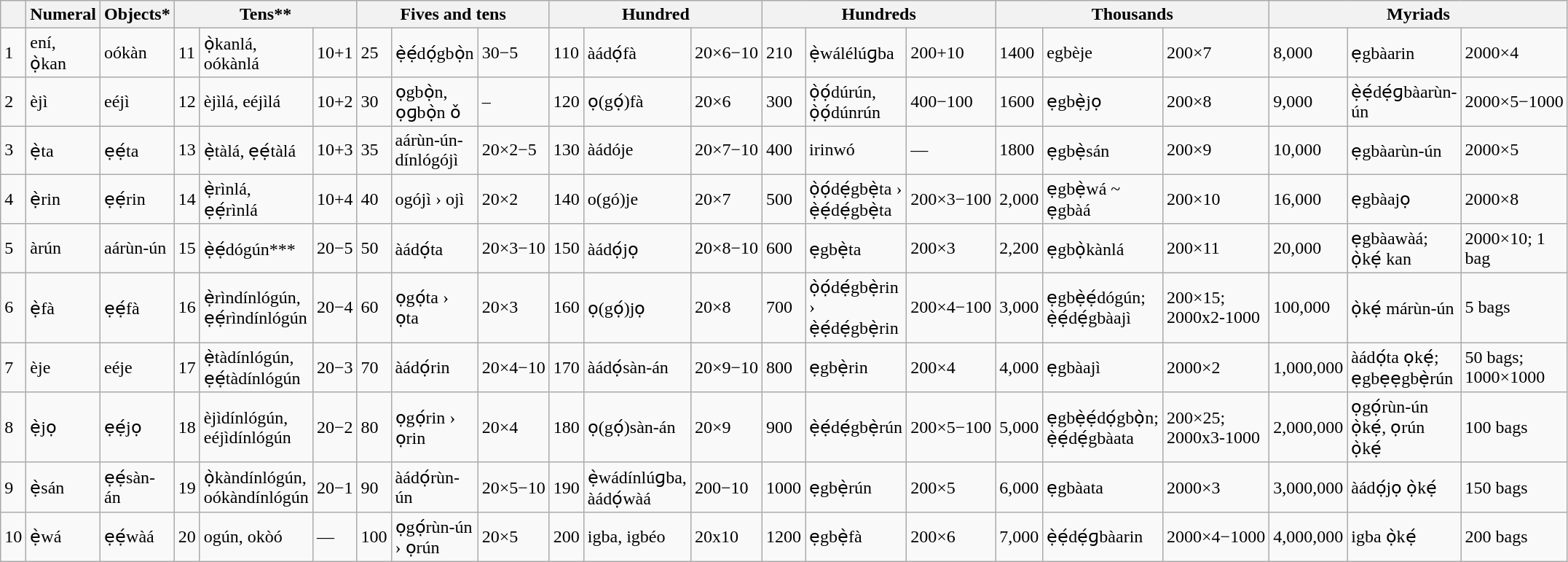<table class="wikitable">
<tr>
<th></th>
<th>Numeral</th>
<th>Objects*</th>
<th colspan=3>Tens**</th>
<th colspan=3>Fives and tens</th>
<th colspan=3>Hundred</th>
<th colspan=3>Hundreds</th>
<th colspan=3>Thousands</th>
<th colspan=3>Myriads</th>
</tr>
<tr>
<td>1</td>
<td>ení, ọ̀kan</td>
<td>oókàn</td>
<td>11</td>
<td>ọ̀kanlá, oókànlá</td>
<td>10+1</td>
<td>25</td>
<td>ẹ̀ẹ́dọ́gbọ̀n</td>
<td>30−5</td>
<td>110</td>
<td>àádọ́fà</td>
<td>20×6−10</td>
<td>210</td>
<td>ẹ̀wálélúɡba</td>
<td>200+10</td>
<td>1400</td>
<td>egbèje</td>
<td>200×7</td>
<td>8,000</td>
<td>ẹgbàarin</td>
<td>2000×4</td>
</tr>
<tr>
<td>2</td>
<td>èjì</td>
<td>eéjì</td>
<td>12</td>
<td>èjìlá, eéjìlá</td>
<td>10+2</td>
<td>30</td>
<td>ọgbọ̀n, ọɡbọ̀n ǒ</td>
<td>–</td>
<td>120</td>
<td>ọ(gọ́)fà</td>
<td>20×6</td>
<td>300</td>
<td>ọ̀ọ́dúrún, ọ̀ọ́dúnrún</td>
<td>400−100</td>
<td>1600</td>
<td>ẹgbẹ̀jọ</td>
<td>200×8</td>
<td>9,000</td>
<td>ẹ̀ẹ́dẹ́ɡbàarùn-ún</td>
<td>2000×5−1000</td>
</tr>
<tr>
<td>3</td>
<td>ẹ̀ta</td>
<td>ẹẹ́ta</td>
<td>13</td>
<td>ẹ̀tàlá, ẹẹ́tàlá</td>
<td>10+3</td>
<td>35</td>
<td>aárùn-ún-dínlógójì</td>
<td>20×2−5</td>
<td>130</td>
<td>àádóje</td>
<td>20×7−10</td>
<td>400</td>
<td>irinwó</td>
<td>—</td>
<td>1800</td>
<td>ẹgbẹ̀sán</td>
<td>200×9</td>
<td>10,000</td>
<td>ẹgbàarùn-ún</td>
<td>2000×5</td>
</tr>
<tr>
<td>4</td>
<td>ẹ̀rin</td>
<td>ẹẹ́rin</td>
<td>14</td>
<td>ẹ̀rìnlá, ẹẹ́rìnlá</td>
<td>10+4</td>
<td>40</td>
<td>ogójì › ojì</td>
<td>20×2</td>
<td>140</td>
<td>o(gó)je</td>
<td>20×7</td>
<td>500</td>
<td>ọ̀ọ́dẹ́gbẹ̀ta › ẹ̀ẹ́dẹ́gbẹ̀ta</td>
<td>200×3−100</td>
<td>2,000</td>
<td>ẹgbẹ̀wá ~ ẹgbàá</td>
<td>200×10</td>
<td>16,000</td>
<td>ẹgbàajọ</td>
<td>2000×8</td>
</tr>
<tr>
<td>5</td>
<td>àrún</td>
<td>aárùn-ún</td>
<td>15</td>
<td>ẹ̀ẹ́dógún***</td>
<td>20−5</td>
<td>50</td>
<td>àádọ́ta</td>
<td>20×3−10</td>
<td>150</td>
<td>àádọ́jọ</td>
<td>20×8−10</td>
<td>600</td>
<td>ẹgbẹ̀ta</td>
<td>200×3</td>
<td>2,200</td>
<td>ẹgbọ̀kànlá</td>
<td>200×11</td>
<td>20,000</td>
<td>ẹgbàawàá; ọ̀kẹ́ kan</td>
<td>2000×10; 1 bag</td>
</tr>
<tr>
<td>6</td>
<td>ẹ̀fà</td>
<td>ẹẹ́fà</td>
<td>16</td>
<td>ẹ̀rìndínlógún, ẹẹ́rìndínlógún</td>
<td>20−4</td>
<td>60</td>
<td>ọgọ́ta › ọta</td>
<td>20×3</td>
<td>160</td>
<td>ọ(gọ́)jọ</td>
<td>20×8</td>
<td>700</td>
<td>ọ̀ọ́dẹ́gbẹ̀rin › ẹ̀ẹ́dẹ́gbẹ̀rin</td>
<td>200×4−100</td>
<td>3,000</td>
<td>ẹgbẹ̀ẹ́dógún; ẹ̀ẹ́dẹ́gbàajì</td>
<td>200×15; 2000x2-1000</td>
<td>100,000</td>
<td>ọ̀kẹ́ márùn-ún</td>
<td>5 bags</td>
</tr>
<tr>
<td>7</td>
<td>èje</td>
<td>eéje</td>
<td>17</td>
<td>ẹ̀tàdínlógún, ẹẹ́tàdínlógún</td>
<td>20−3</td>
<td>70</td>
<td>àádọ́rin</td>
<td>20×4−10</td>
<td>170</td>
<td>àádọ́sàn-án</td>
<td>20×9−10</td>
<td>800</td>
<td>ẹgbẹ̀rin</td>
<td>200×4</td>
<td>4,000</td>
<td>ẹgbàajì</td>
<td>2000×2</td>
<td>1,000,000</td>
<td>àádọ́ta ọkẹ́; ẹgbẹẹgbẹ̀rún</td>
<td>50 bags; 1000×1000</td>
</tr>
<tr>
<td>8</td>
<td>ẹ̀jọ</td>
<td>ẹẹ́jọ</td>
<td>18</td>
<td>èjìdínlógún, eéjìdínlógún</td>
<td>20−2</td>
<td>80</td>
<td>ọgọ́rin › ọrin</td>
<td>20×4</td>
<td>180</td>
<td>ọ(gọ́)sàn-án</td>
<td>20×9</td>
<td>900</td>
<td>ẹ̀ẹ́dẹ́gbẹ̀rún</td>
<td>200×5−100</td>
<td>5,000</td>
<td>ẹgbẹ̀ẹ́dọ́gbọ̀n; ẹ̀ẹ́dẹ́gbàata</td>
<td>200×25; 2000x3-1000</td>
<td>2,000,000</td>
<td>ọgọ́rùn-ún ọ̀kẹ́, ọrún ọ̀kẹ́</td>
<td>100 bags</td>
</tr>
<tr>
<td>9</td>
<td>ẹ̀sán</td>
<td>ẹẹ́sàn-án</td>
<td>19</td>
<td>ọ̀kàndínlógún, oókàndínlógún</td>
<td>20−1</td>
<td>90</td>
<td>àádọ́rùn-ún</td>
<td>20×5−10</td>
<td>190</td>
<td>ẹ̀wádínlúɡba, àádọ́wàá</td>
<td>200−10</td>
<td>1000</td>
<td>ẹgbẹ̀rún</td>
<td>200×5</td>
<td>6,000</td>
<td>ẹgbàata</td>
<td>2000×3</td>
<td>3,000,000</td>
<td>àádọ́jọ ọ̀kẹ́</td>
<td>150 bags</td>
</tr>
<tr>
<td>10</td>
<td>ẹ̀wá</td>
<td>ẹẹ́wàá</td>
<td>20</td>
<td>ogún, okòó</td>
<td>—</td>
<td>100</td>
<td>ọgọ́rùn-ún › ọrún</td>
<td>20×5</td>
<td>200</td>
<td>igba, igbéo</td>
<td>20x10</td>
<td>1200</td>
<td>ẹgbẹ̀fà</td>
<td>200×6</td>
<td>7,000</td>
<td>ẹ̀ẹ́dẹ́ɡbàarin</td>
<td>2000×4−1000</td>
<td>4,000,000</td>
<td>igba ọ̀kẹ́</td>
<td>200 bags</td>
</tr>
</table>
